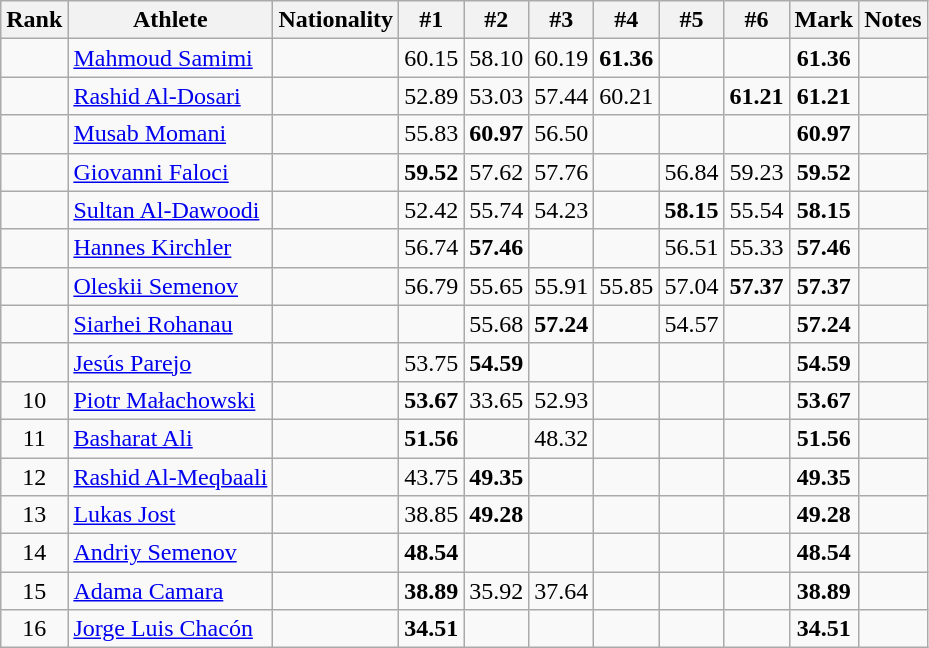<table class="wikitable sortable" style="text-align:center">
<tr>
<th>Rank</th>
<th>Athlete</th>
<th>Nationality</th>
<th>#1</th>
<th>#2</th>
<th>#3</th>
<th>#4</th>
<th>#5</th>
<th>#6</th>
<th>Mark</th>
<th>Notes</th>
</tr>
<tr>
<td></td>
<td align="left"><a href='#'>Mahmoud Samimi</a></td>
<td align=left></td>
<td>60.15</td>
<td>58.10</td>
<td>60.19</td>
<td><strong>61.36</strong></td>
<td></td>
<td></td>
<td><strong>61.36</strong></td>
<td></td>
</tr>
<tr>
<td></td>
<td align="left"><a href='#'>Rashid Al-Dosari</a></td>
<td align=left></td>
<td>52.89</td>
<td>53.03</td>
<td>57.44</td>
<td>60.21</td>
<td></td>
<td><strong>61.21</strong></td>
<td><strong>61.21</strong></td>
<td></td>
</tr>
<tr>
<td></td>
<td align="left"><a href='#'>Musab Momani</a></td>
<td align=left></td>
<td>55.83</td>
<td><strong>60.97</strong></td>
<td>56.50</td>
<td></td>
<td></td>
<td></td>
<td><strong>60.97</strong></td>
<td></td>
</tr>
<tr>
<td></td>
<td align="left"><a href='#'>Giovanni Faloci</a></td>
<td align=left></td>
<td><strong>59.52</strong></td>
<td>57.62</td>
<td>57.76</td>
<td></td>
<td>56.84</td>
<td>59.23</td>
<td><strong>59.52</strong></td>
<td></td>
</tr>
<tr>
<td></td>
<td align="left"><a href='#'>Sultan Al-Dawoodi</a></td>
<td align=left></td>
<td>52.42</td>
<td>55.74</td>
<td>54.23</td>
<td></td>
<td><strong>58.15</strong></td>
<td>55.54</td>
<td><strong>58.15</strong></td>
<td></td>
</tr>
<tr>
<td></td>
<td align="left"><a href='#'>Hannes Kirchler</a></td>
<td align=left></td>
<td>56.74</td>
<td><strong>57.46</strong></td>
<td></td>
<td></td>
<td>56.51</td>
<td>55.33</td>
<td><strong>57.46</strong></td>
<td></td>
</tr>
<tr>
<td></td>
<td align="left"><a href='#'>Oleskii Semenov</a></td>
<td align=left></td>
<td>56.79</td>
<td>55.65</td>
<td>55.91</td>
<td>55.85</td>
<td>57.04</td>
<td><strong>57.37</strong></td>
<td><strong>57.37</strong></td>
<td></td>
</tr>
<tr>
<td></td>
<td align="left"><a href='#'>Siarhei Rohanau</a></td>
<td align=left></td>
<td></td>
<td>55.68</td>
<td><strong>57.24</strong></td>
<td></td>
<td>54.57</td>
<td></td>
<td><strong>57.24</strong></td>
<td></td>
</tr>
<tr>
<td></td>
<td align="left"><a href='#'>Jesús Parejo</a></td>
<td align=left></td>
<td>53.75</td>
<td><strong>54.59</strong></td>
<td></td>
<td></td>
<td></td>
<td></td>
<td><strong>54.59</strong></td>
<td></td>
</tr>
<tr>
<td>10</td>
<td align="left"><a href='#'>Piotr Małachowski</a></td>
<td align=left></td>
<td><strong>53.67</strong></td>
<td>33.65</td>
<td>52.93</td>
<td></td>
<td></td>
<td></td>
<td><strong>53.67</strong></td>
<td></td>
</tr>
<tr>
<td>11</td>
<td align="left"><a href='#'>Basharat Ali</a></td>
<td align=left></td>
<td><strong>51.56</strong></td>
<td></td>
<td>48.32</td>
<td></td>
<td></td>
<td></td>
<td><strong>51.56</strong></td>
<td></td>
</tr>
<tr>
<td>12</td>
<td align="left"><a href='#'>Rashid Al-Meqbaali</a></td>
<td align=left></td>
<td>43.75</td>
<td><strong>49.35</strong></td>
<td></td>
<td></td>
<td></td>
<td></td>
<td><strong>49.35</strong></td>
<td></td>
</tr>
<tr>
<td>13</td>
<td align="left"><a href='#'>Lukas Jost</a></td>
<td align=left></td>
<td>38.85</td>
<td><strong>49.28</strong></td>
<td></td>
<td></td>
<td></td>
<td></td>
<td><strong>49.28</strong></td>
<td></td>
</tr>
<tr>
<td>14</td>
<td align="left"><a href='#'>Andriy Semenov</a></td>
<td align=left></td>
<td><strong>48.54</strong></td>
<td></td>
<td></td>
<td></td>
<td></td>
<td></td>
<td><strong>48.54</strong></td>
<td></td>
</tr>
<tr>
<td>15</td>
<td align="left"><a href='#'>Adama Camara</a></td>
<td align=left></td>
<td><strong>38.89</strong></td>
<td>35.92</td>
<td>37.64</td>
<td></td>
<td></td>
<td></td>
<td><strong>38.89</strong></td>
<td></td>
</tr>
<tr>
<td>16</td>
<td align="left"><a href='#'>Jorge Luis Chacón</a></td>
<td align=left></td>
<td><strong>34.51</strong></td>
<td></td>
<td></td>
<td></td>
<td></td>
<td></td>
<td><strong>34.51</strong></td>
<td></td>
</tr>
</table>
